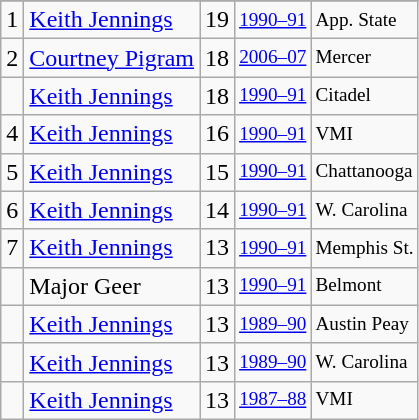<table class="wikitable">
<tr>
</tr>
<tr>
<td>1</td>
<td><a href='#'>Keith Jennings</a></td>
<td>19</td>
<td style="font-size:80%;"><a href='#'>1990–91</a></td>
<td style="font-size:80%;">App. State</td>
</tr>
<tr>
<td>2</td>
<td><a href='#'>Courtney Pigram</a></td>
<td>18</td>
<td style="font-size:80%;"><a href='#'>2006–07</a></td>
<td style="font-size:80%;">Mercer</td>
</tr>
<tr>
<td></td>
<td><a href='#'>Keith Jennings</a></td>
<td>18</td>
<td style="font-size:80%;"><a href='#'>1990–91</a></td>
<td style="font-size:80%;">Citadel</td>
</tr>
<tr>
<td>4</td>
<td><a href='#'>Keith Jennings</a></td>
<td>16</td>
<td style="font-size:80%;"><a href='#'>1990–91</a></td>
<td style="font-size:80%;">VMI</td>
</tr>
<tr>
<td>5</td>
<td><a href='#'>Keith Jennings</a></td>
<td>15</td>
<td style="font-size:80%;"><a href='#'>1990–91</a></td>
<td style="font-size:80%;">Chattanooga</td>
</tr>
<tr>
<td>6</td>
<td><a href='#'>Keith Jennings</a></td>
<td>14</td>
<td style="font-size:80%;"><a href='#'>1990–91</a></td>
<td style="font-size:80%;">W. Carolina</td>
</tr>
<tr>
<td>7</td>
<td><a href='#'>Keith Jennings</a></td>
<td>13</td>
<td style="font-size:80%;"><a href='#'>1990–91</a></td>
<td style="font-size:80%;">Memphis St.</td>
</tr>
<tr>
<td></td>
<td>Major Geer</td>
<td>13</td>
<td style="font-size:80%;"><a href='#'>1990–91</a></td>
<td style="font-size:80%;">Belmont</td>
</tr>
<tr>
<td></td>
<td><a href='#'>Keith Jennings</a></td>
<td>13</td>
<td style="font-size:80%;"><a href='#'>1989–90</a></td>
<td style="font-size:80%;">Austin Peay</td>
</tr>
<tr>
<td></td>
<td><a href='#'>Keith Jennings</a></td>
<td>13</td>
<td style="font-size:80%;"><a href='#'>1989–90</a></td>
<td style="font-size:80%;">W. Carolina</td>
</tr>
<tr>
<td></td>
<td><a href='#'>Keith Jennings</a></td>
<td>13</td>
<td style="font-size:80%;"><a href='#'>1987–88</a></td>
<td style="font-size:80%;">VMI</td>
</tr>
</table>
